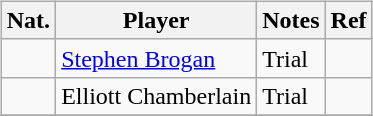<table>
<tr>
<td valign="top"><br><table class="wikitable">
<tr>
<th>Nat.</th>
<th>Player</th>
<th>Notes</th>
<th>Ref</th>
</tr>
<tr>
<td></td>
<td><a href='#'>Stephen Brogan</a></td>
<td>Trial</td>
<td></td>
</tr>
<tr>
<td></td>
<td>Elliott Chamberlain</td>
<td>Trial</td>
<td></td>
</tr>
<tr>
</tr>
</table>
</td>
</tr>
</table>
